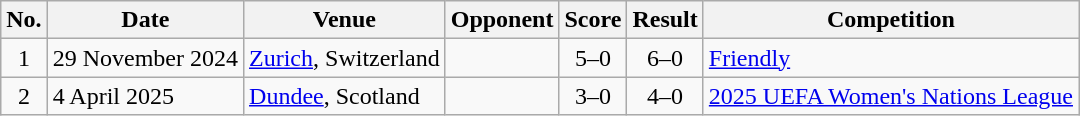<table class="wikitable sortable">
<tr>
<th scope="col">No.</th>
<th scope="col">Date</th>
<th scope="col">Venue</th>
<th scope="col">Opponent</th>
<th scope="col">Score</th>
<th scope="col">Result</th>
<th scope="col">Competition</th>
</tr>
<tr>
<td align=center>1</td>
<td>29 November 2024</td>
<td><a href='#'>Zurich</a>, Switzerland</td>
<td></td>
<td align="center">5–0</td>
<td align="center">6–0</td>
<td><a href='#'>Friendly</a></td>
</tr>
<tr>
<td align=center>2</td>
<td>4 April 2025</td>
<td><a href='#'>Dundee</a>, Scotland</td>
<td></td>
<td align="center">3–0</td>
<td align="center">4–0</td>
<td><a href='#'>2025 UEFA Women's Nations League</a></td>
</tr>
</table>
